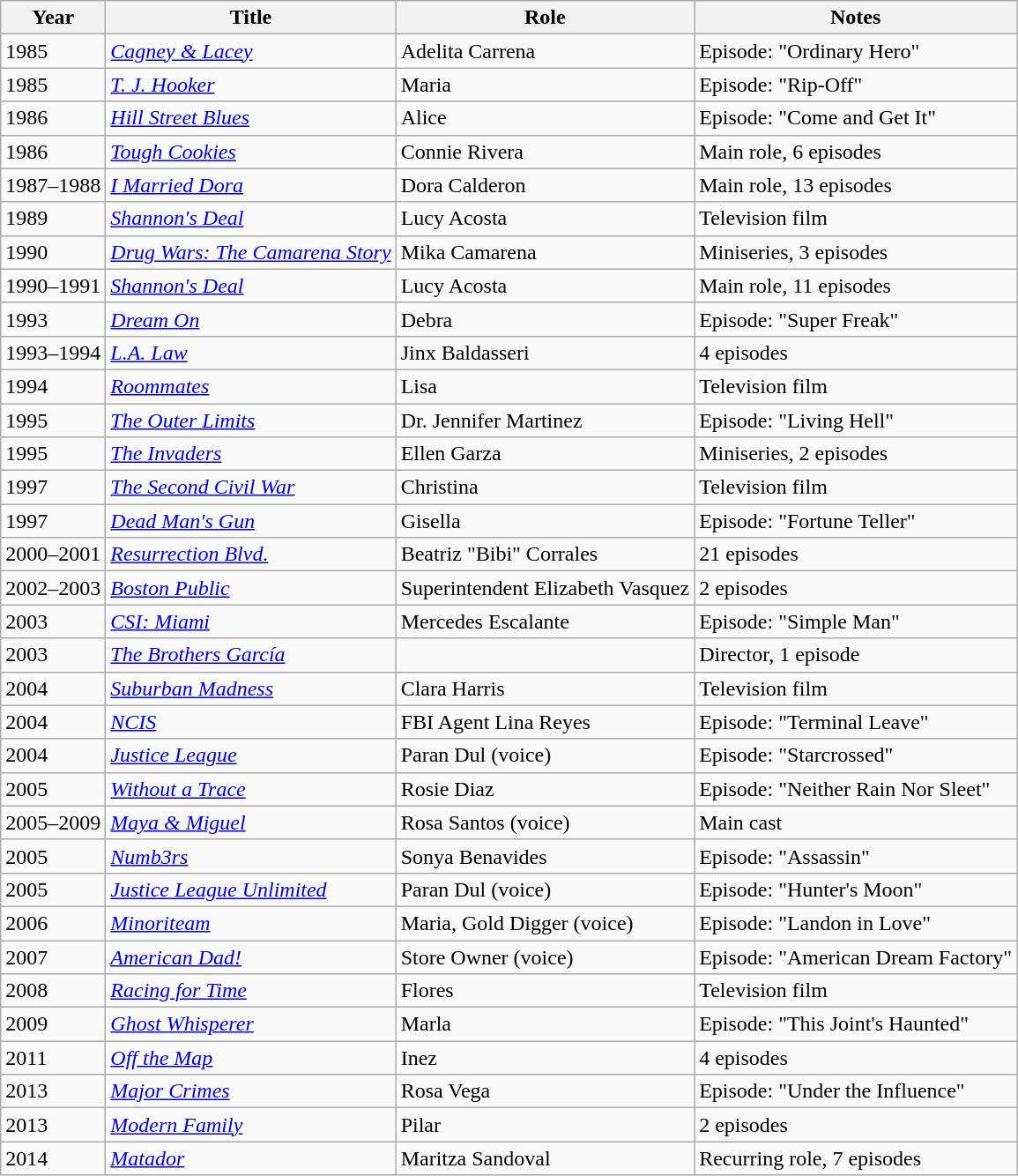<table class="wikitable sortable">
<tr>
<th>Year</th>
<th>Title</th>
<th>Role</th>
<th>Notes</th>
</tr>
<tr>
<td>1985</td>
<td><em><a href='#'>Cagney & Lacey</a></em></td>
<td>Adelita Carrena</td>
<td>Episode: "Ordinary Hero"</td>
</tr>
<tr>
<td>1985</td>
<td><em><a href='#'>T. J. Hooker</a></em></td>
<td>Maria</td>
<td>Episode: "Rip-Off"</td>
</tr>
<tr>
<td>1986</td>
<td><em><a href='#'>Hill Street Blues</a></em></td>
<td>Alice</td>
<td>Episode: "Come and Get It"</td>
</tr>
<tr>
<td>1986</td>
<td><em><a href='#'>Tough Cookies</a></em></td>
<td>Connie Rivera</td>
<td>Main role, 6 episodes</td>
</tr>
<tr>
<td>1987–1988</td>
<td><em><a href='#'>I Married Dora</a></em></td>
<td>Dora Calderon</td>
<td>Main role, 13 episodes</td>
</tr>
<tr>
<td>1989</td>
<td><em><a href='#'>Shannon's Deal</a></em></td>
<td>Lucy Acosta</td>
<td>Television film</td>
</tr>
<tr>
<td>1990</td>
<td><em><a href='#'>Drug Wars: The Camarena Story</a></em></td>
<td>Mika Camarena</td>
<td>Miniseries, 3 episodes</td>
</tr>
<tr>
<td>1990–1991</td>
<td><em><a href='#'>Shannon's Deal</a></em></td>
<td>Lucy Acosta</td>
<td>Main role, 11 episodes</td>
</tr>
<tr>
<td>1993</td>
<td><em><a href='#'>Dream On</a></em></td>
<td>Debra</td>
<td>Episode: "Super Freak"</td>
</tr>
<tr>
<td>1993–1994</td>
<td><em><a href='#'>L.A. Law</a></em></td>
<td>Jinx Baldasseri</td>
<td>4 episodes</td>
</tr>
<tr>
<td>1994</td>
<td><em><a href='#'>Roommates</a></em></td>
<td>Lisa</td>
<td>Television film</td>
</tr>
<tr>
<td>1995</td>
<td><em><a href='#'>The Outer Limits</a></em></td>
<td>Dr. Jennifer Martinez</td>
<td>Episode: "Living Hell"</td>
</tr>
<tr>
<td>1995</td>
<td><em><a href='#'>The Invaders</a></em></td>
<td>Ellen Garza</td>
<td>Miniseries, 2 episodes</td>
</tr>
<tr>
<td>1997</td>
<td><em><a href='#'>The Second Civil War</a></em></td>
<td>Christina</td>
<td>Television film</td>
</tr>
<tr>
<td>1997</td>
<td><em><a href='#'>Dead Man's Gun</a></em></td>
<td>Gisella</td>
<td>Episode: "Fortune Teller"</td>
</tr>
<tr>
<td>2000–2001</td>
<td><em><a href='#'>Resurrection Blvd.</a></em></td>
<td>Beatriz "Bibi" Corrales</td>
<td>21 episodes</td>
</tr>
<tr>
<td>2002–2003</td>
<td><em><a href='#'>Boston Public</a></em></td>
<td>Superintendent Elizabeth Vasquez</td>
<td>2 episodes</td>
</tr>
<tr>
<td>2003</td>
<td><em><a href='#'>CSI: Miami</a></em></td>
<td>Mercedes Escalante</td>
<td>Episode: "Simple Man"</td>
</tr>
<tr>
<td>2003</td>
<td><em><a href='#'>The Brothers García</a></em></td>
<td></td>
<td>Director, 1 episode</td>
</tr>
<tr>
<td>2004</td>
<td><em><a href='#'>Suburban Madness</a></em></td>
<td>Clara Harris</td>
<td>Television film</td>
</tr>
<tr>
<td>2004</td>
<td><em><a href='#'>NCIS</a></em></td>
<td>FBI Agent Lina Reyes</td>
<td>Episode: "Terminal Leave"</td>
</tr>
<tr>
<td>2004</td>
<td><em><a href='#'>Justice League</a></em></td>
<td>Paran Dul (voice)</td>
<td>Episode: "Starcrossed"</td>
</tr>
<tr>
<td>2005</td>
<td><em><a href='#'>Without a Trace</a></em></td>
<td>Rosie Diaz</td>
<td>Episode: "Neither Rain Nor Sleet"</td>
</tr>
<tr>
<td>2005–2009</td>
<td><em><a href='#'>Maya & Miguel</a></em></td>
<td>Rosa Santos (voice)</td>
<td>Main cast</td>
</tr>
<tr>
<td>2005</td>
<td><em><a href='#'>Numb3rs</a></em></td>
<td>Sonya Benavides</td>
<td>Episode: "Assassin"</td>
</tr>
<tr>
<td>2005</td>
<td><em><a href='#'>Justice League Unlimited</a></em></td>
<td>Paran Dul (voice)</td>
<td>Episode: "Hunter's Moon"</td>
</tr>
<tr>
<td>2006</td>
<td><em><a href='#'>Minoriteam</a></em></td>
<td>Maria, Gold Digger (voice)</td>
<td>Episode: "Landon in Love"</td>
</tr>
<tr>
<td>2007</td>
<td><em><a href='#'>American Dad!</a></em></td>
<td>Store Owner (voice)</td>
<td>Episode: "American Dream Factory"</td>
</tr>
<tr>
<td>2008</td>
<td><em><a href='#'>Racing for Time</a></em></td>
<td>Flores</td>
<td>Television film</td>
</tr>
<tr>
<td>2009</td>
<td><em><a href='#'>Ghost Whisperer</a></em></td>
<td>Marla</td>
<td>Episode: "This Joint's Haunted"</td>
</tr>
<tr>
<td>2011</td>
<td><em><a href='#'>Off the Map</a></em></td>
<td>Inez</td>
<td>4 episodes</td>
</tr>
<tr>
<td>2013</td>
<td><em><a href='#'>Major Crimes</a></em></td>
<td>Rosa Vega</td>
<td>Episode: "Under the Influence"</td>
</tr>
<tr>
<td>2013</td>
<td><em><a href='#'>Modern Family</a></em></td>
<td>Pilar</td>
<td>2 episodes</td>
</tr>
<tr>
<td>2014</td>
<td><em><a href='#'>Matador</a></em></td>
<td>Maritza Sandoval</td>
<td>Recurring role, 7 episodes</td>
</tr>
</table>
